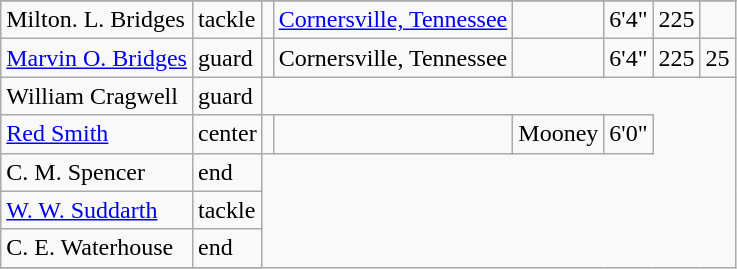<table class="wikitable">
<tr>
</tr>
<tr>
<td>Milton. L. Bridges</td>
<td>tackle</td>
<td></td>
<td><a href='#'>Cornersville, Tennessee</a></td>
<td></td>
<td>6'4"</td>
<td>225</td>
<td></td>
</tr>
<tr>
<td><a href='#'>Marvin O. Bridges</a></td>
<td>guard</td>
<td></td>
<td>Cornersville, Tennessee</td>
<td></td>
<td>6'4"</td>
<td>225</td>
<td>25</td>
</tr>
<tr>
<td>William Cragwell</td>
<td>guard</td>
</tr>
<tr>
<td><a href='#'>Red Smith</a></td>
<td>center</td>
<td></td>
<td></td>
<td>Mooney</td>
<td>6'0"</td>
</tr>
<tr>
<td>C. M. Spencer</td>
<td>end</td>
</tr>
<tr>
<td><a href='#'>W. W. Suddarth</a></td>
<td>tackle</td>
</tr>
<tr>
<td>C. E. Waterhouse</td>
<td>end</td>
</tr>
<tr>
</tr>
</table>
